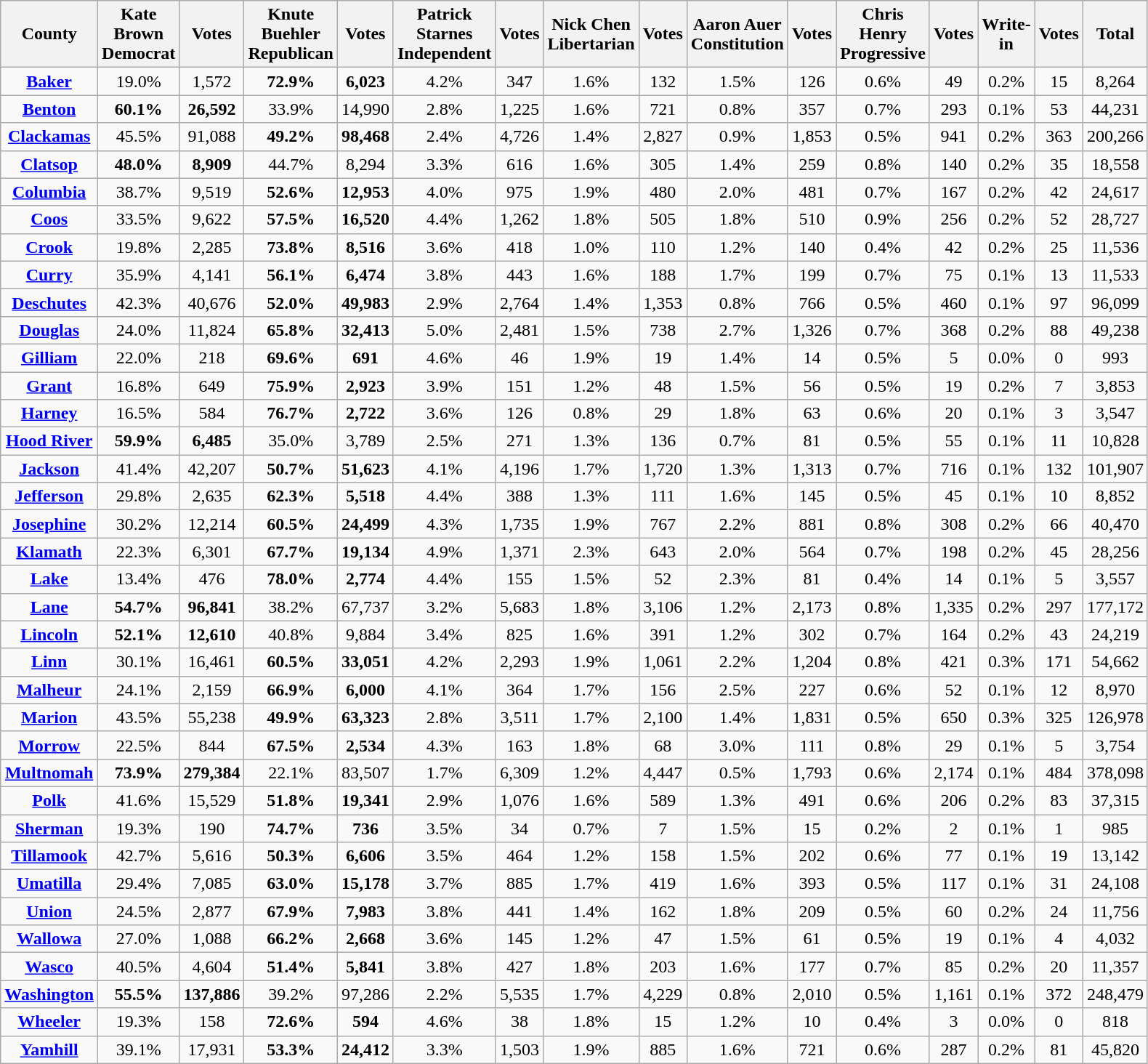<table class="wikitable sortable" width="60%">
<tr>
<th width="11%">County</th>
<th width="10%">Kate Brown<br>Democrat</th>
<th width="10%">Votes</th>
<th width="10%">Knute Buehler<br>Republican</th>
<th width="10%">Votes</th>
<th width="10%">Patrick Starnes<br>Independent</th>
<th width="10%">Votes</th>
<th width="10%">Nick Chen<br>Libertarian</th>
<th width="10%">Votes</th>
<th width="10%">Aaron Auer<br>Constitution</th>
<th width="10%">Votes</th>
<th>Chris Henry<br>Progressive</th>
<th>Votes</th>
<th>Write-in</th>
<th>Votes</th>
<th width="10%">Total</th>
</tr>
<tr>
<td align="center"><strong><a href='#'>Baker</a></strong></td>
<td align="center">19.0%</td>
<td align="center">1,572</td>
<td align="center"><strong>72.9%</strong></td>
<td align="center"><strong>6,023</strong></td>
<td align="center">4.2%</td>
<td align="center">347</td>
<td align="center">1.6%</td>
<td align="center">132</td>
<td align="center">1.5%</td>
<td align="center">126</td>
<td align="center">0.6%</td>
<td align="center">49</td>
<td align="center">0.2%</td>
<td align="center">15</td>
<td align="center">8,264</td>
</tr>
<tr>
<td align="center"><strong><a href='#'>Benton</a></strong></td>
<td align="center"><strong>60.1%</strong></td>
<td align="center"><strong>26,592</strong></td>
<td align="center">33.9%</td>
<td align="center">14,990</td>
<td align="center">2.8%</td>
<td align="center">1,225</td>
<td align="center">1.6%</td>
<td align="center">721</td>
<td align="center">0.8%</td>
<td align="center">357</td>
<td align="center">0.7%</td>
<td align="center">293</td>
<td align="center">0.1%</td>
<td align="center">53</td>
<td align="center">44,231</td>
</tr>
<tr>
<td align="center"><strong><a href='#'>Clackamas</a></strong></td>
<td align="center">45.5%</td>
<td align="center">91,088</td>
<td align="center"><strong>49.2%</strong></td>
<td align="center"><strong>98,468</strong></td>
<td align="center">2.4%</td>
<td align="center">4,726</td>
<td align="center">1.4%</td>
<td align="center">2,827</td>
<td align="center">0.9%</td>
<td align="center">1,853</td>
<td align="center">0.5%</td>
<td align="center">941</td>
<td align="center">0.2%</td>
<td align="center">363</td>
<td align="center">200,266</td>
</tr>
<tr>
<td align="center"><strong><a href='#'>Clatsop</a></strong></td>
<td align="center"><strong>48.0%</strong></td>
<td align="center"><strong>8,909</strong></td>
<td align="center">44.7%</td>
<td align="center">8,294</td>
<td align="center">3.3%</td>
<td align="center">616</td>
<td align="center">1.6%</td>
<td align="center">305</td>
<td align="center">1.4%</td>
<td align="center">259</td>
<td align="center">0.8%</td>
<td align="center">140</td>
<td align="center">0.2%</td>
<td align="center">35</td>
<td align="center">18,558</td>
</tr>
<tr>
<td align="center"><strong><a href='#'>Columbia</a></strong></td>
<td align="center">38.7%</td>
<td align="center">9,519</td>
<td align="center"><strong>52.6%</strong></td>
<td align="center"><strong>12,953</strong></td>
<td align="center">4.0%</td>
<td align="center">975</td>
<td align="center">1.9%</td>
<td align="center">480</td>
<td align="center">2.0%</td>
<td align="center">481</td>
<td align="center">0.7%</td>
<td align="center">167</td>
<td align="center">0.2%</td>
<td align="center">42</td>
<td align="center">24,617</td>
</tr>
<tr>
<td align="center"><strong><a href='#'>Coos</a></strong></td>
<td align="center">33.5%</td>
<td align="center">9,622</td>
<td align="center"><strong>57.5%</strong></td>
<td align="center"><strong>16,520</strong></td>
<td align="center">4.4%</td>
<td align="center">1,262</td>
<td align="center">1.8%</td>
<td align="center">505</td>
<td align="center">1.8%</td>
<td align="center">510</td>
<td align="center">0.9%</td>
<td align="center">256</td>
<td align="center">0.2%</td>
<td align="center">52</td>
<td align="center">28,727</td>
</tr>
<tr>
<td align="center"><strong><a href='#'>Crook</a></strong></td>
<td align="center">19.8%</td>
<td align="center">2,285</td>
<td align="center"><strong>73.8%</strong></td>
<td align="center"><strong>8,516</strong></td>
<td align="center">3.6%</td>
<td align="center">418</td>
<td align="center">1.0%</td>
<td align="center">110</td>
<td align="center">1.2%</td>
<td align="center">140</td>
<td align="center">0.4%</td>
<td align="center">42</td>
<td align="center">0.2%</td>
<td align="center">25</td>
<td align="center">11,536</td>
</tr>
<tr>
<td align="center"><strong><a href='#'>Curry</a></strong></td>
<td align="center">35.9%</td>
<td align="center">4,141</td>
<td align="center"><strong>56.1%</strong></td>
<td align="center"><strong>6,474</strong></td>
<td align="center">3.8%</td>
<td align="center">443</td>
<td align="center">1.6%</td>
<td align="center">188</td>
<td align="center">1.7%</td>
<td align="center">199</td>
<td align="center">0.7%</td>
<td align="center">75</td>
<td align="center">0.1%</td>
<td align="center">13</td>
<td align="center">11,533</td>
</tr>
<tr>
<td align="center"><strong><a href='#'>Deschutes</a></strong></td>
<td align="center">42.3%</td>
<td align="center">40,676</td>
<td align="center"><strong>52.0%</strong></td>
<td align="center"><strong>49,983</strong></td>
<td align="center">2.9%</td>
<td align="center">2,764</td>
<td align="center">1.4%</td>
<td align="center">1,353</td>
<td align="center">0.8%</td>
<td align="center">766</td>
<td align="center">0.5%</td>
<td align="center">460</td>
<td align="center">0.1%</td>
<td align="center">97</td>
<td align="center">96,099</td>
</tr>
<tr>
<td align="center"><strong><a href='#'>Douglas</a></strong></td>
<td align="center">24.0%</td>
<td align="center">11,824</td>
<td align="center"><strong>65.8%</strong></td>
<td align="center"><strong>32,413</strong></td>
<td align="center">5.0%</td>
<td align="center">2,481</td>
<td align="center">1.5%</td>
<td align="center">738</td>
<td align="center">2.7%</td>
<td align="center">1,326</td>
<td align="center">0.7%</td>
<td align="center">368</td>
<td align="center">0.2%</td>
<td align="center">88</td>
<td align="center">49,238</td>
</tr>
<tr>
<td align="center"><strong><a href='#'>Gilliam</a></strong></td>
<td align="center">22.0%</td>
<td align="center">218</td>
<td align="center"><strong>69.6%</strong></td>
<td align="center"><strong>691</strong></td>
<td align="center">4.6%</td>
<td align="center">46</td>
<td align="center">1.9%</td>
<td align="center">19</td>
<td align="center">1.4%</td>
<td align="center">14</td>
<td align="center">0.5%</td>
<td align="center">5</td>
<td align="center">0.0%</td>
<td align="center">0</td>
<td align="center">993</td>
</tr>
<tr>
<td align="center"><strong><a href='#'>Grant</a></strong></td>
<td align="center">16.8%</td>
<td align="center">649</td>
<td align="center"><strong>75.9%</strong></td>
<td align="center"><strong>2,923</strong></td>
<td align="center">3.9%</td>
<td align="center">151</td>
<td align="center">1.2%</td>
<td align="center">48</td>
<td align="center">1.5%</td>
<td align="center">56</td>
<td align="center">0.5%</td>
<td align="center">19</td>
<td align="center">0.2%</td>
<td align="center">7</td>
<td align="center">3,853</td>
</tr>
<tr>
<td align="center"><strong><a href='#'>Harney</a></strong></td>
<td align="center">16.5%</td>
<td align="center">584</td>
<td align="center"><strong>76.7%</strong></td>
<td align="center"><strong>2,722</strong></td>
<td align="center">3.6%</td>
<td align="center">126</td>
<td align="center">0.8%</td>
<td align="center">29</td>
<td align="center">1.8%</td>
<td align="center">63</td>
<td align="center">0.6%</td>
<td align="center">20</td>
<td align="center">0.1%</td>
<td align="center">3</td>
<td align="center">3,547</td>
</tr>
<tr>
<td align="center"><strong><a href='#'>Hood River</a></strong></td>
<td align="center"><strong>59.9%</strong></td>
<td align="center"><strong>6,485</strong></td>
<td align="center">35.0%</td>
<td align="center">3,789</td>
<td align="center">2.5%</td>
<td align="center">271</td>
<td align="center">1.3%</td>
<td align="center">136</td>
<td align="center">0.7%</td>
<td align="center">81</td>
<td align="center">0.5%</td>
<td align="center">55</td>
<td align="center">0.1%</td>
<td align="center">11</td>
<td align="center">10,828</td>
</tr>
<tr>
<td align="center"><strong><a href='#'>Jackson</a></strong></td>
<td align="center">41.4%</td>
<td align="center">42,207</td>
<td align="center"><strong>50.7%</strong></td>
<td align="center"><strong>51,623</strong></td>
<td align="center">4.1%</td>
<td align="center">4,196</td>
<td align="center">1.7%</td>
<td align="center">1,720</td>
<td align="center">1.3%</td>
<td align="center">1,313</td>
<td align="center">0.7%</td>
<td align="center">716</td>
<td align="center">0.1%</td>
<td align="center">132</td>
<td align="center">101,907</td>
</tr>
<tr>
<td align="center"><strong><a href='#'>Jefferson</a></strong></td>
<td align="center">29.8%</td>
<td align="center">2,635</td>
<td align="center"><strong>62.3%</strong></td>
<td align="center"><strong>5,518</strong></td>
<td align="center">4.4%</td>
<td align="center">388</td>
<td align="center">1.3%</td>
<td align="center">111</td>
<td align="center">1.6%</td>
<td align="center">145</td>
<td align="center">0.5%</td>
<td align="center">45</td>
<td align="center">0.1%</td>
<td align="center">10</td>
<td align="center">8,852</td>
</tr>
<tr>
<td align="center"><strong><a href='#'>Josephine</a></strong></td>
<td align="center">30.2%</td>
<td align="center">12,214</td>
<td align="center"><strong>60.5%</strong></td>
<td align="center"><strong>24,499</strong></td>
<td align="center">4.3%</td>
<td align="center">1,735</td>
<td align="center">1.9%</td>
<td align="center">767</td>
<td align="center">2.2%</td>
<td align="center">881</td>
<td align="center">0.8%</td>
<td align="center">308</td>
<td align="center">0.2%</td>
<td align="center">66</td>
<td align="center">40,470</td>
</tr>
<tr>
<td align="center"><strong><a href='#'>Klamath</a></strong></td>
<td align="center">22.3%</td>
<td align="center">6,301</td>
<td align="center"><strong>67.7%</strong></td>
<td align="center"><strong>19,134</strong></td>
<td align="center">4.9%</td>
<td align="center">1,371</td>
<td align="center">2.3%</td>
<td align="center">643</td>
<td align="center">2.0%</td>
<td align="center">564</td>
<td align="center">0.7%</td>
<td align="center">198</td>
<td align="center">0.2%</td>
<td align="center">45</td>
<td align="center">28,256</td>
</tr>
<tr>
<td align="center"><strong><a href='#'>Lake</a></strong></td>
<td align="center">13.4%</td>
<td align="center">476</td>
<td align="center"><strong>78.0%</strong></td>
<td align="center"><strong>2,774</strong></td>
<td align="center">4.4%</td>
<td align="center">155</td>
<td align="center">1.5%</td>
<td align="center">52</td>
<td align="center">2.3%</td>
<td align="center">81</td>
<td align="center">0.4%</td>
<td align="center">14</td>
<td align="center">0.1%</td>
<td align="center">5</td>
<td align="center">3,557</td>
</tr>
<tr>
<td align="center"><strong><a href='#'>Lane</a></strong></td>
<td align="center"><strong>54.7%</strong></td>
<td align="center"><strong>96,841</strong></td>
<td align="center">38.2%</td>
<td align="center">67,737</td>
<td align="center">3.2%</td>
<td align="center">5,683</td>
<td align="center">1.8%</td>
<td align="center">3,106</td>
<td align="center">1.2%</td>
<td align="center">2,173</td>
<td align="center">0.8%</td>
<td align="center">1,335</td>
<td align="center">0.2%</td>
<td align="center">297</td>
<td align="center">177,172</td>
</tr>
<tr>
<td align="center"><strong><a href='#'>Lincoln</a></strong></td>
<td align="center"><strong>52.1%</strong></td>
<td align="center"><strong>12,610</strong></td>
<td align="center">40.8%</td>
<td align="center">9,884</td>
<td align="center">3.4%</td>
<td align="center">825</td>
<td align="center">1.6%</td>
<td align="center">391</td>
<td align="center">1.2%</td>
<td align="center">302</td>
<td align="center">0.7%</td>
<td align="center">164</td>
<td align="center">0.2%</td>
<td align="center">43</td>
<td align="center">24,219</td>
</tr>
<tr>
<td align="center"><strong><a href='#'>Linn</a></strong></td>
<td align="center">30.1%</td>
<td align="center">16,461</td>
<td align="center"><strong>60.5%</strong></td>
<td align="center"><strong>33,051</strong></td>
<td align="center">4.2%</td>
<td align="center">2,293</td>
<td align="center">1.9%</td>
<td align="center">1,061</td>
<td align="center">2.2%</td>
<td align="center">1,204</td>
<td align="center">0.8%</td>
<td align="center">421</td>
<td align="center">0.3%</td>
<td align="center">171</td>
<td align="center">54,662</td>
</tr>
<tr>
<td align="center"><strong><a href='#'>Malheur</a></strong></td>
<td align="center">24.1%</td>
<td align="center">2,159</td>
<td align="center"><strong>66.9%</strong></td>
<td align="center"><strong>6,000</strong></td>
<td align="center">4.1%</td>
<td align="center">364</td>
<td align="center">1.7%</td>
<td align="center">156</td>
<td align="center">2.5%</td>
<td align="center">227</td>
<td align="center">0.6%</td>
<td align="center">52</td>
<td align="center">0.1%</td>
<td align="center">12</td>
<td align="center">8,970</td>
</tr>
<tr>
<td align="center"><strong><a href='#'>Marion</a></strong></td>
<td align="center">43.5%</td>
<td align="center">55,238</td>
<td align="center"><strong>49.9%</strong></td>
<td align="center"><strong>63,323</strong></td>
<td align="center">2.8%</td>
<td align="center">3,511</td>
<td align="center">1.7%</td>
<td align="center">2,100</td>
<td align="center">1.4%</td>
<td align="center">1,831</td>
<td align="center">0.5%</td>
<td align="center">650</td>
<td align="center">0.3%</td>
<td align="center">325</td>
<td align="center">126,978</td>
</tr>
<tr>
<td align="center"><strong><a href='#'>Morrow</a></strong></td>
<td align="center">22.5%</td>
<td align="center">844</td>
<td align="center"><strong>67.5%</strong></td>
<td align="center"><strong>2,534</strong></td>
<td align="center">4.3%</td>
<td align="center">163</td>
<td align="center">1.8%</td>
<td align="center">68</td>
<td align="center">3.0%</td>
<td align="center">111</td>
<td align="center">0.8%</td>
<td align="center">29</td>
<td align="center">0.1%</td>
<td align="center">5</td>
<td align="center">3,754</td>
</tr>
<tr>
<td align="center"><strong><a href='#'>Multnomah</a></strong></td>
<td align="center"><strong>73.9%</strong></td>
<td align="center"><strong>279,384</strong></td>
<td align="center">22.1%</td>
<td align="center">83,507</td>
<td align="center">1.7%</td>
<td align="center">6,309</td>
<td align="center">1.2%</td>
<td align="center">4,447</td>
<td align="center">0.5%</td>
<td align="center">1,793</td>
<td align="center">0.6%</td>
<td align="center">2,174</td>
<td align="center">0.1%</td>
<td align="center">484</td>
<td align="center">378,098</td>
</tr>
<tr>
<td align="center"><strong><a href='#'>Polk</a></strong></td>
<td align="center">41.6%</td>
<td align="center">15,529</td>
<td align="center"><strong>51.8%</strong></td>
<td align="center"><strong>19,341</strong></td>
<td align="center">2.9%</td>
<td align="center">1,076</td>
<td align="center">1.6%</td>
<td align="center">589</td>
<td align="center">1.3%</td>
<td align="center">491</td>
<td align="center">0.6%</td>
<td align="center">206</td>
<td align="center">0.2%</td>
<td align="center">83</td>
<td align="center">37,315</td>
</tr>
<tr>
<td align="center"><strong><a href='#'>Sherman</a></strong></td>
<td align="center">19.3%</td>
<td align="center">190</td>
<td align="center"><strong>74.7%</strong></td>
<td align="center"><strong>736</strong></td>
<td align="center">3.5%</td>
<td align="center">34</td>
<td align="center">0.7%</td>
<td align="center">7</td>
<td align="center">1.5%</td>
<td align="center">15</td>
<td align="center">0.2%</td>
<td align="center">2</td>
<td align="center">0.1%</td>
<td align="center">1</td>
<td align="center">985</td>
</tr>
<tr>
<td align="center"><strong><a href='#'>Tillamook</a></strong></td>
<td align="center">42.7%</td>
<td align="center">5,616</td>
<td align="center"><strong>50.3%</strong></td>
<td align="center"><strong>6,606</strong></td>
<td align="center">3.5%</td>
<td align="center">464</td>
<td align="center">1.2%</td>
<td align="center">158</td>
<td align="center">1.5%</td>
<td align="center">202</td>
<td align="center">0.6%</td>
<td align="center">77</td>
<td align="center">0.1%</td>
<td align="center">19</td>
<td align="center">13,142</td>
</tr>
<tr>
<td align="center"><strong><a href='#'>Umatilla</a></strong></td>
<td align="center">29.4%</td>
<td align="center">7,085</td>
<td align="center"><strong>63.0%</strong></td>
<td align="center"><strong>15,178</strong></td>
<td align="center">3.7%</td>
<td align="center">885</td>
<td align="center">1.7%</td>
<td align="center">419</td>
<td align="center">1.6%</td>
<td align="center">393</td>
<td align="center">0.5%</td>
<td align="center">117</td>
<td align="center">0.1%</td>
<td align="center">31</td>
<td align="center">24,108</td>
</tr>
<tr>
<td align="center"><strong><a href='#'>Union</a></strong></td>
<td align="center">24.5%</td>
<td align="center">2,877</td>
<td align="center"><strong>67.9%</strong></td>
<td align="center"><strong>7,983</strong></td>
<td align="center">3.8%</td>
<td align="center">441</td>
<td align="center">1.4%</td>
<td align="center">162</td>
<td align="center">1.8%</td>
<td align="center">209</td>
<td align="center">0.5%</td>
<td align="center">60</td>
<td align="center">0.2%</td>
<td align="center">24</td>
<td align="center">11,756</td>
</tr>
<tr>
<td align="center"><strong><a href='#'>Wallowa</a></strong></td>
<td align="center">27.0%</td>
<td align="center">1,088</td>
<td align="center"><strong>66.2%</strong></td>
<td align="center"><strong>2,668</strong></td>
<td align="center">3.6%</td>
<td align="center">145</td>
<td align="center">1.2%</td>
<td align="center">47</td>
<td align="center">1.5%</td>
<td align="center">61</td>
<td align="center">0.5%</td>
<td align="center">19</td>
<td align="center">0.1%</td>
<td align="center">4</td>
<td align="center">4,032</td>
</tr>
<tr>
<td align="center"><strong><a href='#'>Wasco</a></strong></td>
<td align="center">40.5%</td>
<td align="center">4,604</td>
<td align="center"><strong>51.4%</strong></td>
<td align="center"><strong>5,841</strong></td>
<td align="center">3.8%</td>
<td align="center">427</td>
<td align="center">1.8%</td>
<td align="center">203</td>
<td align="center">1.6%</td>
<td align="center">177</td>
<td align="center">0.7%</td>
<td align="center">85</td>
<td align="center">0.2%</td>
<td align="center">20</td>
<td align="center">11,357</td>
</tr>
<tr>
<td align="center"><strong><a href='#'>Washington</a></strong></td>
<td align="center"><strong>55.5%</strong></td>
<td align="center"><strong>137,886</strong></td>
<td align="center">39.2%</td>
<td align="center">97,286</td>
<td align="center">2.2%</td>
<td align="center">5,535</td>
<td align="center">1.7%</td>
<td align="center">4,229</td>
<td align="center">0.8%</td>
<td align="center">2,010</td>
<td align="center">0.5%</td>
<td align="center">1,161</td>
<td align="center">0.1%</td>
<td align="center">372</td>
<td align="center">248,479</td>
</tr>
<tr>
<td align="center"><strong><a href='#'>Wheeler</a></strong></td>
<td align="center">19.3%</td>
<td align="center">158</td>
<td align="center"><strong>72.6%</strong></td>
<td align="center"><strong>594</strong></td>
<td align="center">4.6%</td>
<td align="center">38</td>
<td align="center">1.8%</td>
<td align="center">15</td>
<td align="center">1.2%</td>
<td align="center">10</td>
<td align="center">0.4%</td>
<td align="center">3</td>
<td align="center">0.0%</td>
<td align="center">0</td>
<td align="center">818</td>
</tr>
<tr>
<td align="center"><strong><a href='#'>Yamhill</a></strong></td>
<td align="center">39.1%</td>
<td align="center">17,931</td>
<td align="center"><strong>53.3%</strong></td>
<td align="center"><strong>24,412</strong></td>
<td align="center">3.3%</td>
<td align="center">1,503</td>
<td align="center">1.9%</td>
<td align="center">885</td>
<td align="center">1.6%</td>
<td align="center">721</td>
<td align="center">0.6%</td>
<td align="center">287</td>
<td align="center">0.2%</td>
<td align="center">81</td>
<td align="center">45,820</td>
</tr>
</table>
